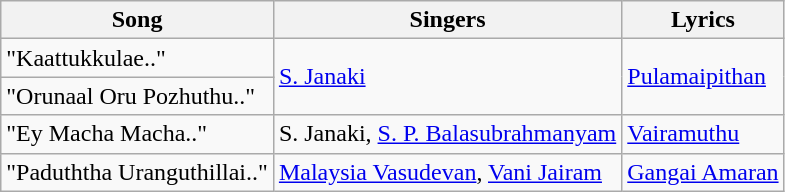<table class="wikitable">
<tr>
<th>Song</th>
<th>Singers</th>
<th>Lyrics</th>
</tr>
<tr>
<td>"Kaattukkulae.."</td>
<td rowspan=2><a href='#'>S. Janaki</a></td>
<td rowspan=2><a href='#'>Pulamaipithan</a></td>
</tr>
<tr>
<td>"Orunaal Oru Pozhuthu.."</td>
</tr>
<tr>
<td>"Ey Macha Macha.."</td>
<td>S. Janaki, <a href='#'>S. P. Balasubrahmanyam</a></td>
<td><a href='#'>Vairamuthu</a></td>
</tr>
<tr>
<td>"Paduththa Uranguthillai.."</td>
<td><a href='#'>Malaysia Vasudevan</a>, <a href='#'>Vani Jairam</a></td>
<td><a href='#'>Gangai Amaran</a></td>
</tr>
</table>
